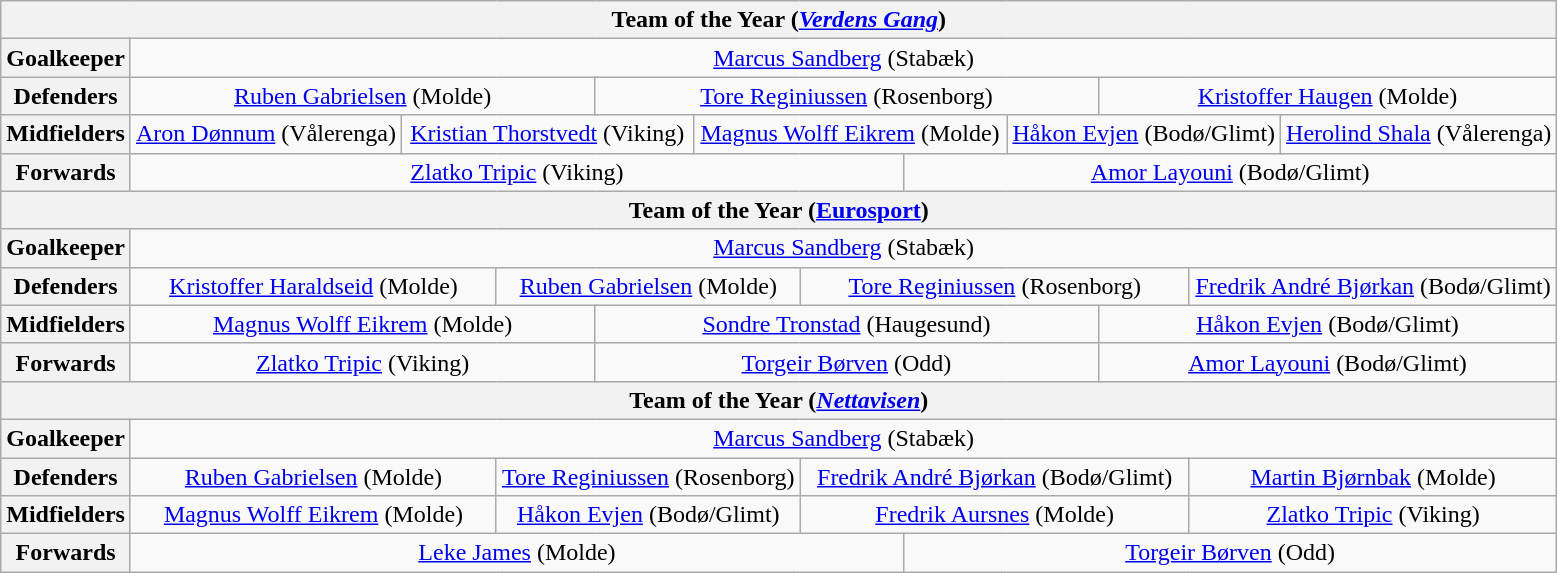<table class="wikitable" style="text-align:center">
<tr>
<th colspan="31">Team of the Year (<em><a href='#'>Verdens Gang</a></em>)</th>
</tr>
<tr>
<th>Goalkeeper</th>
<td colspan="30"> <a href='#'>Marcus Sandberg</a> (Stabæk)</td>
</tr>
<tr>
<th>Defenders</th>
<td colspan="10"> <a href='#'>Ruben Gabrielsen</a> (Molde)</td>
<td colspan="10"> <a href='#'>Tore Reginiussen</a> (Rosenborg)</td>
<td colspan="10"> <a href='#'>Kristoffer Haugen</a> (Molde)</td>
</tr>
<tr>
<th>Midfielders</th>
<td colspan="6"> <a href='#'>Aron Dønnum</a> (Vålerenga)</td>
<td colspan="6"> <a href='#'>Kristian Thorstvedt</a> (Viking)</td>
<td colspan="6"> <a href='#'>Magnus Wolff Eikrem</a> (Molde)</td>
<td colspan="6"> <a href='#'>Håkon Evjen</a> (Bodø/Glimt)</td>
<td colspan="6"> <a href='#'>Herolind Shala</a> (Vålerenga)</td>
</tr>
<tr>
<th>Forwards</th>
<td colspan="15"> <a href='#'>Zlatko Tripic</a> (Viking)</td>
<td colspan="15"> <a href='#'>Amor Layouni</a> (Bodø/Glimt)</td>
</tr>
<tr>
<th colspan="31">Team of the Year (<a href='#'>Eurosport</a>)</th>
</tr>
<tr>
<th>Goalkeeper</th>
<td colspan="30"> <a href='#'>Marcus Sandberg</a> (Stabæk)</td>
</tr>
<tr>
<th>Defenders</th>
<td colspan="7.5"> <a href='#'>Kristoffer Haraldseid</a> (Molde)</td>
<td colspan="7.5"> <a href='#'>Ruben Gabrielsen</a> (Molde)</td>
<td colspan="7.5"> <a href='#'>Tore Reginiussen</a> (Rosenborg)</td>
<td colspan="7.5"> <a href='#'>Fredrik André Bjørkan</a> (Bodø/Glimt)</td>
</tr>
<tr>
<th>Midfielders</th>
<td colspan="10"> <a href='#'>Magnus Wolff Eikrem</a> (Molde)</td>
<td colspan="10"> <a href='#'>Sondre Tronstad</a> (Haugesund)</td>
<td colspan="10"> <a href='#'>Håkon Evjen</a> (Bodø/Glimt)</td>
</tr>
<tr>
<th>Forwards</th>
<td colspan="10"> <a href='#'>Zlatko Tripic</a> (Viking)</td>
<td colspan="10"> <a href='#'>Torgeir Børven</a> (Odd)</td>
<td colspan="10"> <a href='#'>Amor Layouni</a> (Bodø/Glimt)</td>
</tr>
<tr>
<th colspan="31">Team of the Year (<em><a href='#'>Nettavisen</a></em>)</th>
</tr>
<tr>
<th>Goalkeeper</th>
<td colspan="30"> <a href='#'>Marcus Sandberg</a> (Stabæk)</td>
</tr>
<tr>
<th>Defenders</th>
<td colspan="7.5"> <a href='#'>Ruben Gabrielsen</a> (Molde)</td>
<td colspan="7.5"> <a href='#'>Tore Reginiussen</a> (Rosenborg)</td>
<td colspan="7.5"> <a href='#'>Fredrik André Bjørkan</a> (Bodø/Glimt)</td>
<td colspan="7.5"> <a href='#'>Martin Bjørnbak</a> (Molde)</td>
</tr>
<tr>
<th>Midfielders</th>
<td colspan="7.5"> <a href='#'>Magnus Wolff Eikrem</a> (Molde)</td>
<td colspan="7.5"> <a href='#'>Håkon Evjen</a> (Bodø/Glimt)</td>
<td colspan="7.5"> <a href='#'>Fredrik Aursnes</a> (Molde)</td>
<td colspan="7.5"> <a href='#'>Zlatko Tripic</a> (Viking)</td>
</tr>
<tr>
<th>Forwards</th>
<td colspan="15"> <a href='#'>Leke James</a> (Molde)</td>
<td colspan="15"> <a href='#'>Torgeir Børven</a> (Odd)</td>
</tr>
</table>
